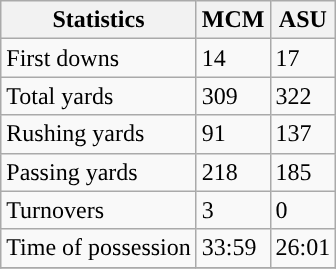<table class="wikitable">
<tr>
<th>Statistics</th>
<th>MCM</th>
<th>ASU</th>
</tr>
<tr>
<td>First downs</td>
<td>14</td>
<td>17</td>
</tr>
<tr>
<td>Total yards</td>
<td>309</td>
<td>322</td>
</tr>
<tr>
<td>Rushing yards</td>
<td>91</td>
<td>137</td>
</tr>
<tr>
<td>Passing yards</td>
<td>218</td>
<td>185</td>
</tr>
<tr>
<td>Turnovers</td>
<td>3</td>
<td>0</td>
</tr>
<tr>
<td>Time of possession</td>
<td>33:59</td>
<td>26:01</td>
</tr>
<tr>
</tr>
</table>
